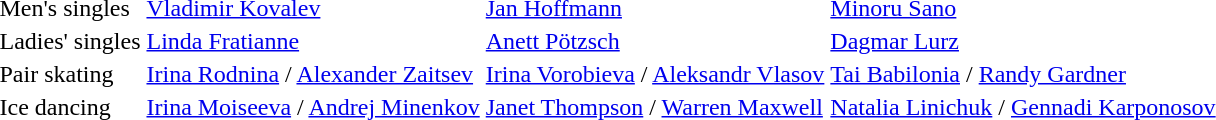<table>
<tr>
<td>Men's singles</td>
<td> <a href='#'>Vladimir Kovalev</a></td>
<td> <a href='#'>Jan Hoffmann</a></td>
<td> <a href='#'>Minoru Sano</a></td>
</tr>
<tr>
<td>Ladies' singles</td>
<td> <a href='#'>Linda Fratianne</a></td>
<td> <a href='#'>Anett Pötzsch</a></td>
<td> <a href='#'>Dagmar Lurz</a></td>
</tr>
<tr>
<td>Pair skating</td>
<td> <a href='#'>Irina Rodnina</a> / <a href='#'>Alexander Zaitsev</a></td>
<td> <a href='#'>Irina Vorobieva</a> / <a href='#'>Aleksandr Vlasov</a></td>
<td> <a href='#'>Tai Babilonia</a> / <a href='#'>Randy Gardner</a></td>
</tr>
<tr>
<td>Ice dancing</td>
<td> <a href='#'>Irina Moiseeva</a> / <a href='#'>Andrej Minenkov</a></td>
<td> <a href='#'>Janet Thompson</a> / <a href='#'>Warren Maxwell</a></td>
<td> <a href='#'>Natalia Linichuk</a> / <a href='#'>Gennadi Karponosov</a></td>
</tr>
</table>
